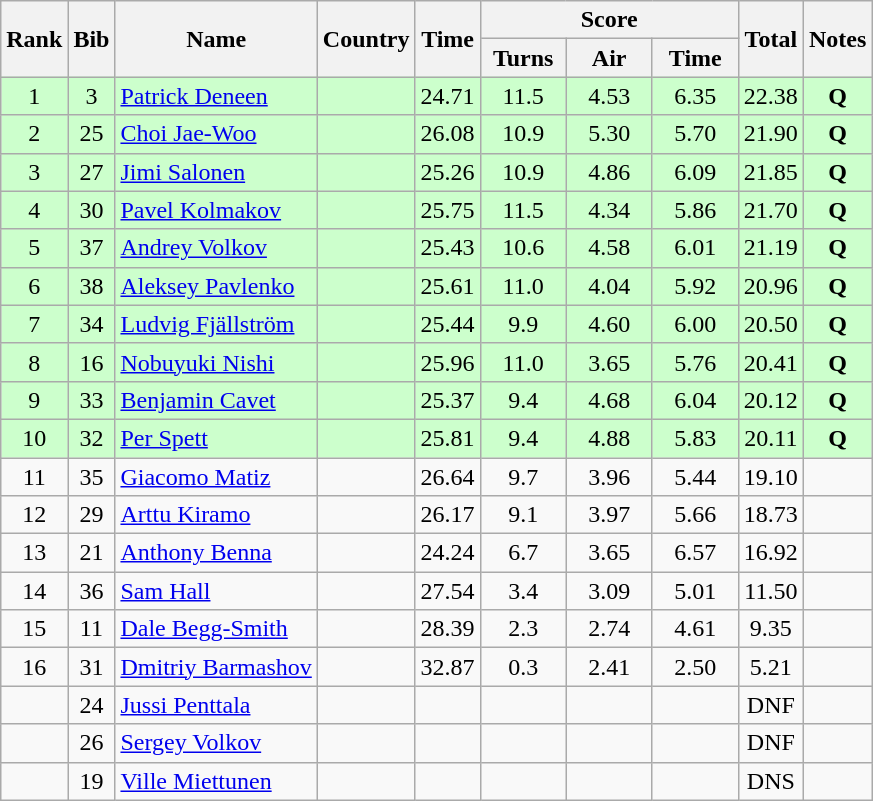<table class="wikitable sortable" style="text-align:center">
<tr>
<th rowspan=2>Rank</th>
<th rowspan=2>Bib</th>
<th rowspan=2>Name</th>
<th rowspan=2>Country</th>
<th rowspan=2>Time</th>
<th colspan=3>Score</th>
<th rowspan=2>Total</th>
<th rowspan=2>Notes</th>
</tr>
<tr>
<th width=50>Turns</th>
<th width=50>Air</th>
<th width=50>Time</th>
</tr>
<tr bgcolor=ccffcc>
<td>1</td>
<td>3</td>
<td align=left><a href='#'>Patrick Deneen</a></td>
<td align=left></td>
<td>24.71</td>
<td>11.5</td>
<td>4.53</td>
<td>6.35</td>
<td>22.38</td>
<td><strong>Q</strong></td>
</tr>
<tr bgcolor=ccffcc>
<td>2</td>
<td>25</td>
<td align=left><a href='#'>Choi Jae-Woo</a></td>
<td align=left></td>
<td>26.08</td>
<td>10.9</td>
<td>5.30</td>
<td>5.70</td>
<td>21.90</td>
<td><strong>Q</strong></td>
</tr>
<tr bgcolor=ccffcc>
<td>3</td>
<td>27</td>
<td align=left><a href='#'>Jimi Salonen</a></td>
<td align=left></td>
<td>25.26</td>
<td>10.9</td>
<td>4.86</td>
<td>6.09</td>
<td>21.85</td>
<td><strong>Q</strong></td>
</tr>
<tr bgcolor=ccffcc>
<td>4</td>
<td>30</td>
<td align=left><a href='#'>Pavel Kolmakov</a></td>
<td align=left></td>
<td>25.75</td>
<td>11.5</td>
<td>4.34</td>
<td>5.86</td>
<td>21.70</td>
<td><strong>Q</strong></td>
</tr>
<tr bgcolor=ccffcc>
<td>5</td>
<td>37</td>
<td align=left><a href='#'>Andrey Volkov</a></td>
<td align=left></td>
<td>25.43</td>
<td>10.6</td>
<td>4.58</td>
<td>6.01</td>
<td>21.19</td>
<td><strong>Q</strong></td>
</tr>
<tr bgcolor=ccffcc>
<td>6</td>
<td>38</td>
<td align=left><a href='#'>Aleksey Pavlenko</a></td>
<td align=left></td>
<td>25.61</td>
<td>11.0</td>
<td>4.04</td>
<td>5.92</td>
<td>20.96</td>
<td><strong>Q</strong></td>
</tr>
<tr bgcolor=ccffcc>
<td>7</td>
<td>34</td>
<td align=left><a href='#'>Ludvig Fjällström</a></td>
<td align=left></td>
<td>25.44</td>
<td>9.9</td>
<td>4.60</td>
<td>6.00</td>
<td>20.50</td>
<td><strong>Q</strong></td>
</tr>
<tr bgcolor=ccffcc>
<td>8</td>
<td>16</td>
<td align=left><a href='#'>Nobuyuki Nishi</a></td>
<td align=left></td>
<td>25.96</td>
<td>11.0</td>
<td>3.65</td>
<td>5.76</td>
<td>20.41</td>
<td><strong>Q</strong></td>
</tr>
<tr bgcolor=ccffcc>
<td>9</td>
<td>33</td>
<td align=left><a href='#'>Benjamin Cavet</a></td>
<td align=left></td>
<td>25.37</td>
<td>9.4</td>
<td>4.68</td>
<td>6.04</td>
<td>20.12</td>
<td><strong>Q</strong></td>
</tr>
<tr bgcolor=ccffcc>
<td>10</td>
<td>32</td>
<td align=left><a href='#'>Per Spett</a></td>
<td align=left></td>
<td>25.81</td>
<td>9.4</td>
<td>4.88</td>
<td>5.83</td>
<td>20.11</td>
<td><strong>Q</strong></td>
</tr>
<tr>
<td>11</td>
<td>35</td>
<td align=left><a href='#'>Giacomo Matiz</a></td>
<td align=left></td>
<td>26.64</td>
<td>9.7</td>
<td>3.96</td>
<td>5.44</td>
<td>19.10</td>
<td></td>
</tr>
<tr>
<td>12</td>
<td>29</td>
<td align=left><a href='#'>Arttu Kiramo</a></td>
<td align=left></td>
<td>26.17</td>
<td>9.1</td>
<td>3.97</td>
<td>5.66</td>
<td>18.73</td>
<td></td>
</tr>
<tr>
<td>13</td>
<td>21</td>
<td align=left><a href='#'>Anthony Benna</a></td>
<td align=left></td>
<td>24.24</td>
<td>6.7</td>
<td>3.65</td>
<td>6.57</td>
<td>16.92</td>
<td></td>
</tr>
<tr>
<td>14</td>
<td>36</td>
<td align=left><a href='#'>Sam Hall</a></td>
<td align=left></td>
<td>27.54</td>
<td>3.4</td>
<td>3.09</td>
<td>5.01</td>
<td>11.50</td>
<td></td>
</tr>
<tr>
<td>15</td>
<td>11</td>
<td align=left><a href='#'>Dale Begg-Smith</a></td>
<td align=left></td>
<td>28.39</td>
<td>2.3</td>
<td>2.74</td>
<td>4.61</td>
<td>9.35</td>
<td></td>
</tr>
<tr>
<td>16</td>
<td>31</td>
<td align=left><a href='#'>Dmitriy Barmashov</a></td>
<td align=left></td>
<td>32.87</td>
<td>0.3</td>
<td>2.41</td>
<td>2.50</td>
<td>5.21</td>
<td></td>
</tr>
<tr>
<td></td>
<td>24</td>
<td align=left><a href='#'>Jussi Penttala</a></td>
<td align=left></td>
<td></td>
<td></td>
<td></td>
<td></td>
<td>DNF</td>
<td></td>
</tr>
<tr>
<td></td>
<td>26</td>
<td align=left><a href='#'>Sergey Volkov</a></td>
<td align=left></td>
<td></td>
<td></td>
<td></td>
<td></td>
<td>DNF</td>
<td></td>
</tr>
<tr>
<td></td>
<td>19</td>
<td align=left><a href='#'>Ville Miettunen</a></td>
<td align=left></td>
<td></td>
<td></td>
<td></td>
<td></td>
<td>DNS</td>
<td></td>
</tr>
</table>
